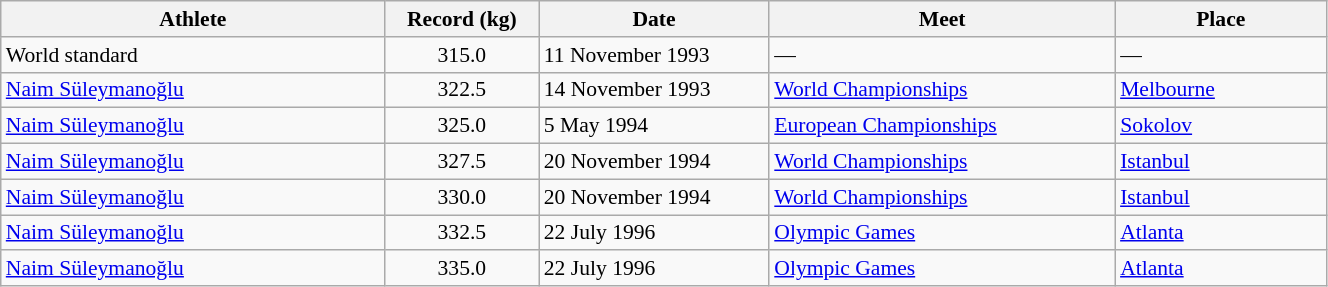<table class="wikitable" style="font-size:90%; width: 70%;">
<tr>
<th width=20%>Athlete</th>
<th width=8%>Record (kg)</th>
<th width=12%>Date</th>
<th width=18%>Meet</th>
<th width=11%>Place</th>
</tr>
<tr>
<td>World standard</td>
<td align="center">315.0</td>
<td>11 November 1993</td>
<td>—</td>
<td>—</td>
</tr>
<tr>
<td> <a href='#'>Naim Süleymanoğlu</a></td>
<td align="center">322.5</td>
<td>14 November 1993</td>
<td><a href='#'>World Championships</a></td>
<td><a href='#'>Melbourne</a></td>
</tr>
<tr>
<td> <a href='#'>Naim Süleymanoğlu</a></td>
<td align="center">325.0</td>
<td>5 May 1994</td>
<td><a href='#'>European Championships</a></td>
<td><a href='#'>Sokolov</a></td>
</tr>
<tr>
<td> <a href='#'>Naim Süleymanoğlu</a></td>
<td align="center">327.5</td>
<td>20 November 1994</td>
<td><a href='#'>World Championships</a></td>
<td><a href='#'>Istanbul</a></td>
</tr>
<tr>
<td> <a href='#'>Naim Süleymanoğlu</a></td>
<td align="center">330.0</td>
<td>20 November 1994</td>
<td><a href='#'>World Championships</a></td>
<td><a href='#'>Istanbul</a></td>
</tr>
<tr>
<td> <a href='#'>Naim Süleymanoğlu</a></td>
<td align="center">332.5</td>
<td>22 July 1996</td>
<td><a href='#'>Olympic Games</a></td>
<td><a href='#'>Atlanta</a></td>
</tr>
<tr>
<td> <a href='#'>Naim Süleymanoğlu</a></td>
<td align="center">335.0</td>
<td>22 July 1996</td>
<td><a href='#'>Olympic Games</a></td>
<td><a href='#'>Atlanta</a></td>
</tr>
</table>
